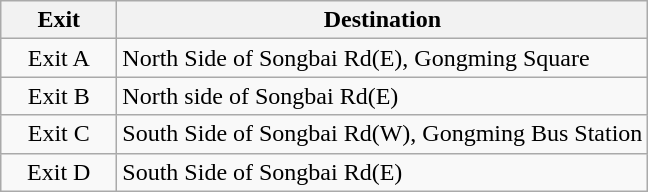<table class="wikitable">
<tr>
<th style="width:70px">Exit</th>
<th>Destination</th>
</tr>
<tr>
<td align="center">Exit A</td>
<td>North Side of Songbai Rd(E), Gongming Square</td>
</tr>
<tr>
<td align="center">Exit B</td>
<td>North side of Songbai Rd(E)</td>
</tr>
<tr>
<td align="center">Exit C</td>
<td>South Side of Songbai Rd(W), Gongming Bus Station</td>
</tr>
<tr>
<td align="center">Exit D</td>
<td>South Side of Songbai Rd(E)</td>
</tr>
</table>
